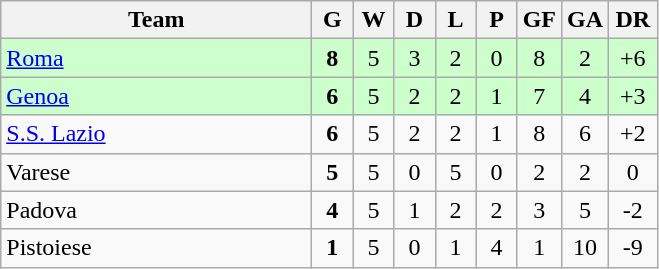<table class="wikitable" style="text-align:center;">
<tr>
<th width="200">Team</th>
<th width="20">G</th>
<th width="20">W</th>
<th width="20">D</th>
<th width="20">L</th>
<th width="20">P</th>
<th width="20">GF</th>
<th width="20">GA</th>
<th width="25">DR</th>
</tr>
<tr bgcolor="ccffcc">
<td align="left"><a href='#'>Roma</a></td>
<td><strong>8</strong></td>
<td>5</td>
<td>3</td>
<td>2</td>
<td>0</td>
<td>8</td>
<td>2</td>
<td>+6</td>
</tr>
<tr bgcolor="ccffcc">
<td align="left"><a href='#'>Genoa</a></td>
<td><strong>6</strong></td>
<td>5</td>
<td>2</td>
<td>2</td>
<td>1</td>
<td>7</td>
<td>4</td>
<td>+3</td>
</tr>
<tr>
<td align="left"><a href='#'>S.S. Lazio</a></td>
<td><strong>6</strong></td>
<td>5</td>
<td>2</td>
<td>2</td>
<td>1</td>
<td>8</td>
<td>6</td>
<td>+2</td>
</tr>
<tr>
<td align="left">Varese</td>
<td><strong>5</strong></td>
<td>5</td>
<td>0</td>
<td>5</td>
<td>0</td>
<td>2</td>
<td>2</td>
<td>0</td>
</tr>
<tr>
<td align="left">Padova</td>
<td><strong>4</strong></td>
<td>5</td>
<td>1</td>
<td>2</td>
<td>2</td>
<td>3</td>
<td>5</td>
<td>-2</td>
</tr>
<tr>
<td align="left">Pistoiese</td>
<td><strong>1</strong></td>
<td>5</td>
<td>0</td>
<td>1</td>
<td>4</td>
<td>1</td>
<td>10</td>
<td>-9</td>
</tr>
</table>
